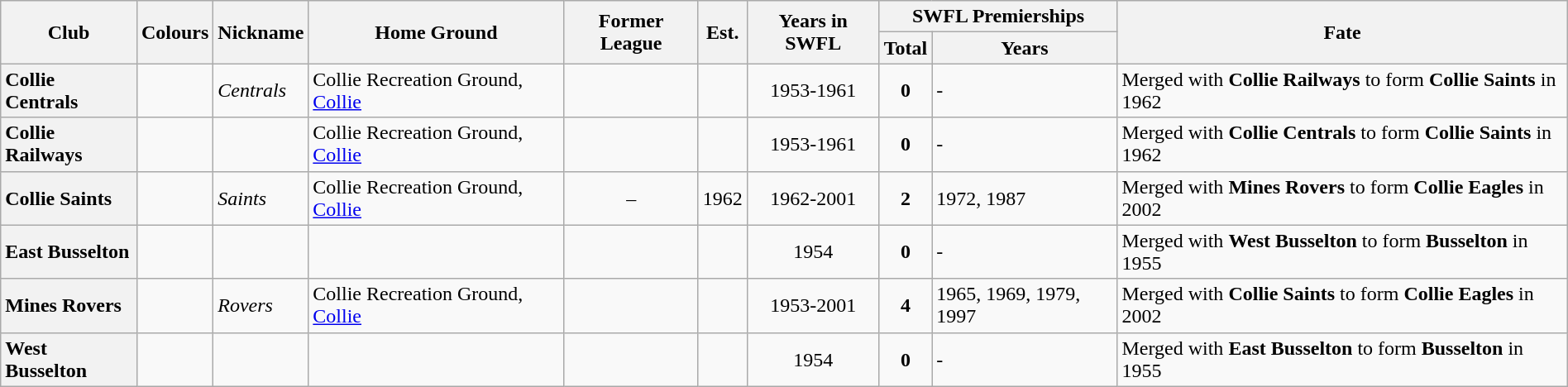<table class="wikitable sortable" style="text-align:center; width:100%">
<tr>
<th rowspan="2">Club</th>
<th rowspan="2">Colours</th>
<th rowspan="2">Nickname</th>
<th rowspan="2">Home Ground</th>
<th rowspan="2">Former League</th>
<th rowspan="2">Est.</th>
<th rowspan="2">Years in SWFL</th>
<th colspan="2">SWFL Premierships</th>
<th rowspan="2">Fate</th>
</tr>
<tr>
<th>Total</th>
<th>Years</th>
</tr>
<tr>
<th style="text-align:left">Collie Centrals</th>
<td></td>
<td align="left"><em>Centrals</em></td>
<td align="left">Collie Recreation Ground, <a href='#'>Collie</a></td>
<td></td>
<td></td>
<td align="center">1953-1961</td>
<td align="center"><strong>0</strong></td>
<td align="left">-</td>
<td align="left">Merged with <strong>Collie Railways</strong> to form <strong>Collie Saints</strong> in 1962</td>
</tr>
<tr>
<th style="text-align:left">Collie Railways</th>
<td></td>
<td align="left"></td>
<td align="left">Collie Recreation Ground, <a href='#'>Collie</a></td>
<td></td>
<td></td>
<td align="center">1953-1961</td>
<td align="center"><strong>0</strong></td>
<td align="left">-</td>
<td align="left">Merged with <strong>Collie Centrals</strong> to form <strong>Collie Saints</strong> in 1962</td>
</tr>
<tr>
<th style="text-align:left">Collie Saints</th>
<td></td>
<td align="left"><em>Saints</em></td>
<td align="left">Collie Recreation Ground, <a href='#'>Collie</a></td>
<td>–</td>
<td>1962</td>
<td align="center">1962-2001</td>
<td align="center"><strong>2</strong></td>
<td align="left">1972, 1987</td>
<td align="left">Merged with <strong>Mines Rovers</strong> to form <strong>Collie Eagles</strong> in 2002</td>
</tr>
<tr>
<th style="text-align:left">East Busselton</th>
<td></td>
<td></td>
<td></td>
<td></td>
<td></td>
<td>1954</td>
<td><strong>0</strong></td>
<td align="left">-</td>
<td align="left">Merged with <strong>West Busselton</strong> to form <strong>Busselton</strong> in 1955</td>
</tr>
<tr>
<th style="text-align:left">Mines Rovers</th>
<td></td>
<td align="left"><em>Rovers</em></td>
<td align="left">Collie Recreation Ground, <a href='#'>Collie</a></td>
<td></td>
<td></td>
<td align="center">1953-2001</td>
<td align="center"><strong>4</strong></td>
<td align="left">1965, 1969, 1979, 1997</td>
<td align="left">Merged with <strong>Collie Saints</strong> to form <strong>Collie Eagles</strong> in 2002</td>
</tr>
<tr>
<th style="text-align:left">West Busselton</th>
<td></td>
<td></td>
<td></td>
<td></td>
<td></td>
<td>1954</td>
<td><strong>0</strong></td>
<td align="left">-</td>
<td align="left">Merged with <strong>East Busselton</strong> to form <strong>Busselton</strong> in 1955</td>
</tr>
</table>
